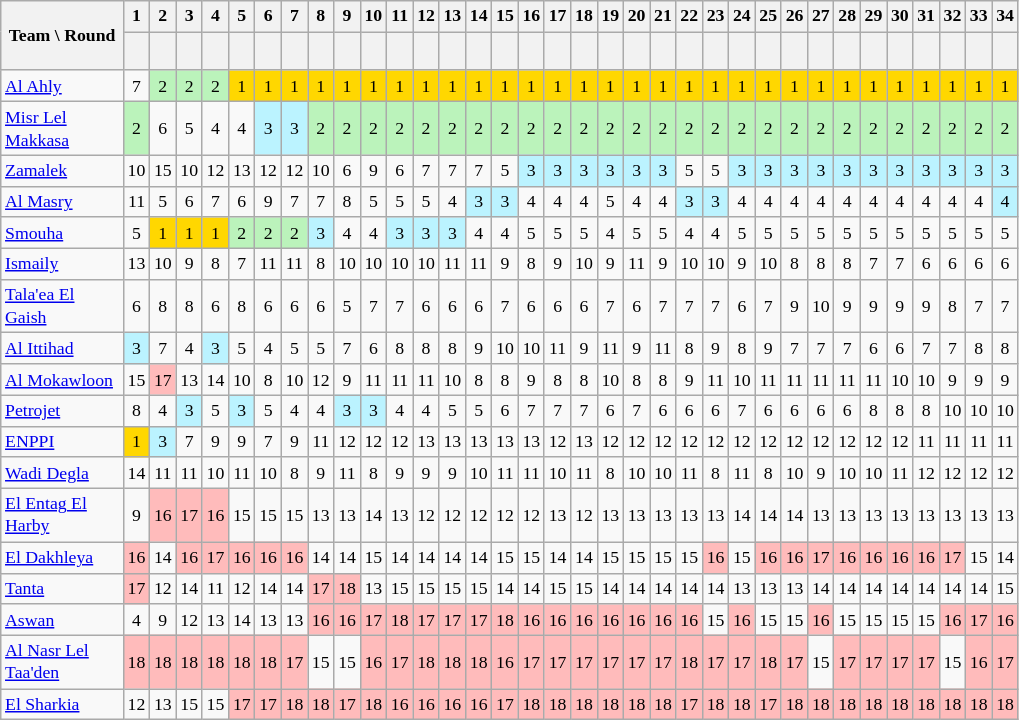<table class="wikitable sortable" style="font-size: 74%; text-align:center;">
<tr>
<th rowspan="2" style="width:76px;">Team \ Round</th>
<th align=center>1</th>
<th align=center>2</th>
<th align=center>3</th>
<th align=center>4</th>
<th align=center>5</th>
<th align=center>6</th>
<th align=center>7</th>
<th align=center>8</th>
<th align=center>9</th>
<th align=center>10</th>
<th align=center>11</th>
<th align=center>12</th>
<th align=center>13</th>
<th align=center>14</th>
<th align=center>15</th>
<th align=center>16</th>
<th align=center>17</th>
<th align=center>18</th>
<th align=center>19</th>
<th align=center>20</th>
<th align=center>21</th>
<th align=center>22</th>
<th align=center>23</th>
<th align=center>24</th>
<th align=center>25</th>
<th align=center>26</th>
<th align=center>27</th>
<th align=center>28</th>
<th align=center>29</th>
<th align=center>30</th>
<th align=center>31</th>
<th align=center>32</th>
<th align=center>33</th>
<th align=center>34</th>
</tr>
<tr>
<th style="text-align:center; height:20px;"></th>
<th align=center></th>
<th align=center></th>
<th align=center></th>
<th align=center></th>
<th align=center></th>
<th align=center></th>
<th align=center></th>
<th align=center></th>
<th align=center></th>
<th align=center></th>
<th align=center></th>
<th align=center></th>
<th align=center></th>
<th align=center></th>
<th align=center></th>
<th align=center></th>
<th align=center></th>
<th align=center></th>
<th align=center></th>
<th align=center></th>
<th align=center></th>
<th align=center></th>
<th align=center></th>
<th align=center></th>
<th align=center></th>
<th align=center></th>
<th align=center></th>
<th align=center></th>
<th align=center></th>
<th align=center></th>
<th align=center></th>
<th align=center></th>
<th align=center></th>
</tr>
<tr align=center>
<td align=left><a href='#'>Al Ahly</a></td>
<td>7</td>
<td style="background:#BBF3BB">2</td>
<td style="background:#BBF3BB">2</td>
<td style="background:#BBF3BB">2</td>
<td style="background:gold">1</td>
<td style="background:gold">1</td>
<td style="background:gold">1</td>
<td style="background:gold">1</td>
<td style="background:gold">1</td>
<td style="background:gold">1</td>
<td style="background:gold">1</td>
<td style="background:gold">1</td>
<td style="background:gold">1</td>
<td style="background:gold">1</td>
<td style="background:gold">1</td>
<td style="background:gold">1</td>
<td style="background:gold">1</td>
<td style="background:gold">1</td>
<td style="background:gold">1</td>
<td style="background:gold">1</td>
<td style="background:gold">1</td>
<td style="background:gold">1</td>
<td style="background:gold">1</td>
<td style="background:gold">1</td>
<td style="background:gold">1</td>
<td style="background:gold">1</td>
<td style="background:gold">1</td>
<td style="background:gold">1</td>
<td style="background:gold">1</td>
<td style="background:gold">1</td>
<td style="background:gold">1</td>
<td style="background:gold">1</td>
<td style="background:gold">1</td>
<td style="background:gold">1</td>
</tr>
<tr align=center>
<td align=left><a href='#'>Misr Lel Makkasa</a></td>
<td style="background:#BBF3BB">2</td>
<td>6</td>
<td>5</td>
<td>4</td>
<td>4</td>
<td style="background:#BBF3FF">3</td>
<td style="background:#BBF3FF">3</td>
<td style="background:#BBF3BB">2</td>
<td style="background:#BBF3BB">2</td>
<td style="background:#BBF3BB">2</td>
<td style="background:#BBF3BB">2</td>
<td style="background:#BBF3BB">2</td>
<td style="background:#BBF3BB">2</td>
<td style="background:#BBF3BB">2</td>
<td style="background:#BBF3BB">2</td>
<td style="background:#BBF3BB">2</td>
<td style="background:#BBF3BB">2</td>
<td style="background:#BBF3BB">2</td>
<td style="background:#BBF3BB">2</td>
<td style="background:#BBF3BB">2</td>
<td style="background:#BBF3BB">2</td>
<td style="background:#BBF3BB">2</td>
<td style="background:#BBF3BB">2</td>
<td style="background:#BBF3BB">2</td>
<td style="background:#BBF3BB">2</td>
<td style="background:#BBF3BB">2</td>
<td style="background:#BBF3BB">2</td>
<td style="background:#BBF3BB">2</td>
<td style="background:#BBF3BB">2</td>
<td style="background:#BBF3BB">2</td>
<td style="background:#BBF3BB">2</td>
<td style="background:#BBF3BB">2</td>
<td style="background:#BBF3BB">2</td>
<td style="background:#BBF3BB">2</td>
</tr>
<tr align=center>
<td align=left><a href='#'>Zamalek</a></td>
<td>10</td>
<td>15</td>
<td>10</td>
<td>12</td>
<td>13</td>
<td>12</td>
<td>12</td>
<td>10</td>
<td>6</td>
<td>9</td>
<td>6</td>
<td>7</td>
<td>7</td>
<td>7</td>
<td>5</td>
<td style="background:#BBF3FF">3</td>
<td style="background:#BBF3FF">3</td>
<td style="background:#BBF3FF">3</td>
<td style="background:#BBF3FF">3</td>
<td style="background:#BBF3FF">3</td>
<td style="background:#BBF3FF">3</td>
<td>5</td>
<td>5</td>
<td style="background:#BBF3FF">3</td>
<td style="background:#BBF3FF">3</td>
<td style="background:#BBF3FF">3</td>
<td style="background:#BBF3FF">3</td>
<td style="background:#BBF3FF">3</td>
<td style="background:#BBF3FF">3</td>
<td style="background:#BBF3FF">3</td>
<td style="background:#BBF3FF">3</td>
<td style="background:#BBF3FF">3</td>
<td style="background:#BBF3FF">3</td>
<td style="background:#BBF3FF">3</td>
</tr>
<tr align=center>
<td align=left><a href='#'>Al Masry</a></td>
<td>11</td>
<td>5</td>
<td>6</td>
<td>7</td>
<td>6</td>
<td>9</td>
<td>7</td>
<td>7</td>
<td>8</td>
<td>5</td>
<td>5</td>
<td>5</td>
<td>4</td>
<td style="background:#BBF3FF">3</td>
<td style="background:#BBF3FF">3</td>
<td>4</td>
<td>4</td>
<td>4</td>
<td>5</td>
<td>4</td>
<td>4</td>
<td style="background:#BBF3FF">3</td>
<td style="background:#BBF3FF">3</td>
<td>4</td>
<td>4</td>
<td>4</td>
<td>4</td>
<td>4</td>
<td>4</td>
<td>4</td>
<td>4</td>
<td>4</td>
<td>4</td>
<td style="background:#BBF3FF">4</td>
</tr>
<tr align=center>
<td align=left><a href='#'>Smouha</a></td>
<td>5</td>
<td style="background:gold">1</td>
<td style="background:gold">1</td>
<td style="background:gold">1</td>
<td style="background:#BBF3BB">2</td>
<td style="background:#BBF3BB">2</td>
<td style="background:#BBF3BB">2</td>
<td style="background:#BBF3FF">3</td>
<td>4</td>
<td>4</td>
<td style="background:#BBF3FF">3</td>
<td style="background:#BBF3FF">3</td>
<td style="background:#BBF3FF">3</td>
<td>4</td>
<td>4</td>
<td>5</td>
<td>5</td>
<td>5</td>
<td>4</td>
<td>5</td>
<td>5</td>
<td>4</td>
<td>4</td>
<td>5</td>
<td>5</td>
<td>5</td>
<td>5</td>
<td>5</td>
<td>5</td>
<td>5</td>
<td>5</td>
<td>5</td>
<td>5</td>
<td>5</td>
</tr>
<tr align=center>
<td align=left><a href='#'>Ismaily</a></td>
<td>13</td>
<td>10</td>
<td>9</td>
<td>8</td>
<td>7</td>
<td>11</td>
<td>11</td>
<td>8</td>
<td>10</td>
<td>10</td>
<td>10</td>
<td>10</td>
<td>11</td>
<td>11</td>
<td>9</td>
<td>8</td>
<td>9</td>
<td>10</td>
<td>9</td>
<td>11</td>
<td>9</td>
<td>10</td>
<td>10</td>
<td>9</td>
<td>10</td>
<td>8</td>
<td>8</td>
<td>8</td>
<td>7</td>
<td>7</td>
<td>6</td>
<td>6</td>
<td>6</td>
<td>6</td>
</tr>
<tr align=center>
<td align=left><a href='#'>Tala'ea El Gaish</a></td>
<td>6</td>
<td>8</td>
<td>8</td>
<td>6</td>
<td>8</td>
<td>6</td>
<td>6</td>
<td>6</td>
<td>5</td>
<td>7</td>
<td>7</td>
<td>6</td>
<td>6</td>
<td>6</td>
<td>7</td>
<td>6</td>
<td>6</td>
<td>6</td>
<td>7</td>
<td>6</td>
<td>7</td>
<td>7</td>
<td>7</td>
<td>6</td>
<td>7</td>
<td>9</td>
<td>10</td>
<td>9</td>
<td>9</td>
<td>9</td>
<td>9</td>
<td>8</td>
<td>7</td>
<td>7</td>
</tr>
<tr align=center>
<td align=left><a href='#'>Al Ittihad</a></td>
<td style="background:#BBF3FF">3</td>
<td>7</td>
<td>4</td>
<td style="background:#BBF3FF">3</td>
<td>5</td>
<td>4</td>
<td>5</td>
<td>5</td>
<td>7</td>
<td>6</td>
<td>8</td>
<td>8</td>
<td>8</td>
<td>9</td>
<td>10</td>
<td>10</td>
<td>11</td>
<td>9</td>
<td>11</td>
<td>9</td>
<td>11</td>
<td>8</td>
<td>9</td>
<td>8</td>
<td>9</td>
<td>7</td>
<td>7</td>
<td>7</td>
<td>6</td>
<td>6</td>
<td>7</td>
<td>7</td>
<td>8</td>
<td>8</td>
</tr>
<tr align=center>
<td align=left><a href='#'>Al Mokawloon</a></td>
<td>15</td>
<td style="background:#FFBBBB">17</td>
<td>13</td>
<td>14</td>
<td>10</td>
<td>8</td>
<td>10</td>
<td>12</td>
<td>9</td>
<td>11</td>
<td>11</td>
<td>11</td>
<td>10</td>
<td>8</td>
<td>8</td>
<td>9</td>
<td>8</td>
<td>8</td>
<td>10</td>
<td>8</td>
<td>8</td>
<td>9</td>
<td>11</td>
<td>10</td>
<td>11</td>
<td>11</td>
<td>11</td>
<td>11</td>
<td>11</td>
<td>10</td>
<td>10</td>
<td>9</td>
<td>9</td>
<td>9</td>
</tr>
<tr align=center>
<td align=left><a href='#'>Petrojet</a></td>
<td>8</td>
<td>4</td>
<td style="background:#BBF3FF">3</td>
<td>5</td>
<td style="background:#BBF3FF">3</td>
<td>5</td>
<td>4</td>
<td>4</td>
<td style="background:#BBF3FF">3</td>
<td style="background:#BBF3FF">3</td>
<td>4</td>
<td>4</td>
<td>5</td>
<td>5</td>
<td>6</td>
<td>7</td>
<td>7</td>
<td>7</td>
<td>6</td>
<td>7</td>
<td>6</td>
<td>6</td>
<td>6</td>
<td>7</td>
<td>6</td>
<td>6</td>
<td>6</td>
<td>6</td>
<td>8</td>
<td>8</td>
<td>8</td>
<td>10</td>
<td>10</td>
<td>10</td>
</tr>
<tr align=center>
<td align=left><a href='#'>ENPPI</a></td>
<td style="background:gold">1</td>
<td style="background:#BBF3FF">3</td>
<td>7</td>
<td>9</td>
<td>9</td>
<td>7</td>
<td>9</td>
<td>11</td>
<td>12</td>
<td>12</td>
<td>12</td>
<td>13</td>
<td>13</td>
<td>13</td>
<td>13</td>
<td>13</td>
<td>12</td>
<td>13</td>
<td>12</td>
<td>12</td>
<td>12</td>
<td>12</td>
<td>12</td>
<td>12</td>
<td>12</td>
<td>12</td>
<td>12</td>
<td>12</td>
<td>12</td>
<td>12</td>
<td>11</td>
<td>11</td>
<td>11</td>
<td>11</td>
</tr>
<tr align=center>
<td align=left><a href='#'>Wadi Degla</a></td>
<td>14</td>
<td>11</td>
<td>11</td>
<td>10</td>
<td>11</td>
<td>10</td>
<td>8</td>
<td>9</td>
<td>11</td>
<td>8</td>
<td>9</td>
<td>9</td>
<td>9</td>
<td>10</td>
<td>11</td>
<td>11</td>
<td>10</td>
<td>11</td>
<td>8</td>
<td>10</td>
<td>10</td>
<td>11</td>
<td>8</td>
<td>11</td>
<td>8</td>
<td>10</td>
<td>9</td>
<td>10</td>
<td>10</td>
<td>11</td>
<td>12</td>
<td>12</td>
<td>12</td>
<td>12</td>
</tr>
<tr align=center>
<td align=left><a href='#'>El Entag El Harby</a></td>
<td>9</td>
<td style="background:#FFBBBB">16</td>
<td style="background:#FFBBBB">17</td>
<td style="background:#FFBBBB">16</td>
<td>15</td>
<td>15</td>
<td>15</td>
<td>13</td>
<td>13</td>
<td>14</td>
<td>13</td>
<td>12</td>
<td>12</td>
<td>12</td>
<td>12</td>
<td>12</td>
<td>13</td>
<td>12</td>
<td>13</td>
<td>13</td>
<td>13</td>
<td>13</td>
<td>13</td>
<td>14</td>
<td>14</td>
<td>14</td>
<td>13</td>
<td>13</td>
<td>13</td>
<td>13</td>
<td>13</td>
<td>13</td>
<td>13</td>
<td>13</td>
</tr>
<tr align=center>
<td align=left><a href='#'>El Dakhleya</a></td>
<td style="background:#FFBBBB">16</td>
<td>14</td>
<td style="background:#FFBBBB">16</td>
<td style="background:#FFBBBB">17</td>
<td style="background:#FFBBBB">16</td>
<td style="background:#FFBBBB">16</td>
<td style="background:#FFBBBB">16</td>
<td>14</td>
<td>14</td>
<td>15</td>
<td>14</td>
<td>14</td>
<td>14</td>
<td>14</td>
<td>15</td>
<td>15</td>
<td>14</td>
<td>14</td>
<td>15</td>
<td>15</td>
<td>15</td>
<td>15</td>
<td style="background:#FFBBBB">16</td>
<td>15</td>
<td style="background:#FFBBBB">16</td>
<td style="background:#FFBBBB">16</td>
<td style="background:#FFBBBB">17</td>
<td style="background:#FFBBBB">16</td>
<td style="background:#FFBBBB">16</td>
<td style="background:#FFBBBB">16</td>
<td style="background:#FFBBBB">16</td>
<td style="background:#FFBBBB">17</td>
<td>15</td>
<td>14</td>
</tr>
<tr align=center>
<td align=left><a href='#'>Tanta</a></td>
<td style="background:#FFBBBB">17</td>
<td>12</td>
<td>14</td>
<td>11</td>
<td>12</td>
<td>14</td>
<td>14</td>
<td style="background:#FFBBBB">17</td>
<td style="background:#FFBBBB">18</td>
<td>13</td>
<td>15</td>
<td>15</td>
<td>15</td>
<td>15</td>
<td>14</td>
<td>14</td>
<td>15</td>
<td>15</td>
<td>14</td>
<td>14</td>
<td>14</td>
<td>14</td>
<td>14</td>
<td>13</td>
<td>13</td>
<td>13</td>
<td>14</td>
<td>14</td>
<td>14</td>
<td>14</td>
<td>14</td>
<td>14</td>
<td>14</td>
<td>15</td>
</tr>
<tr align=center>
<td align=left><a href='#'>Aswan</a></td>
<td>4</td>
<td>9</td>
<td>12</td>
<td>13</td>
<td>14</td>
<td>13</td>
<td>13</td>
<td style="background:#FFBBBB">16</td>
<td style="background:#FFBBBB">16</td>
<td style="background:#FFBBBB">17</td>
<td style="background:#FFBBBB">18</td>
<td style="background:#FFBBBB">17</td>
<td style="background:#FFBBBB">17</td>
<td style="background:#FFBBBB">17</td>
<td style="background:#FFBBBB">18</td>
<td style="background:#FFBBBB">16</td>
<td style="background:#FFBBBB">16</td>
<td style="background:#FFBBBB">16</td>
<td style="background:#FFBBBB">16</td>
<td style="background:#FFBBBB">16</td>
<td style="background:#FFBBBB">16</td>
<td style="background:#FFBBBB">16</td>
<td>15</td>
<td style="background:#FFBBBB">16</td>
<td>15</td>
<td>15</td>
<td style="background:#FFBBBB">16</td>
<td>15</td>
<td>15</td>
<td>15</td>
<td>15</td>
<td style="background:#FFBBBB">16</td>
<td style="background:#FFBBBB">17</td>
<td style="background:#FFBBBB">16</td>
</tr>
<tr align=center>
<td align=left><a href='#'>Al Nasr Lel Taa'den</a></td>
<td style="background:#FFBBBB">18</td>
<td style="background:#FFBBBB">18</td>
<td style="background:#FFBBBB">18</td>
<td style="background:#FFBBBB">18</td>
<td style="background:#FFBBBB">18</td>
<td style="background:#FFBBBB">18</td>
<td style="background:#FFBBBB">17</td>
<td>15</td>
<td>15</td>
<td style="background:#FFBBBB">16</td>
<td style="background:#FFBBBB">17</td>
<td style="background:#FFBBBB">18</td>
<td style="background:#FFBBBB">18</td>
<td style="background:#FFBBBB">18</td>
<td style="background:#FFBBBB">16</td>
<td style="background:#FFBBBB">17</td>
<td style="background:#FFBBBB">17</td>
<td style="background:#FFBBBB">17</td>
<td style="background:#FFBBBB">17</td>
<td style="background:#FFBBBB">17</td>
<td style="background:#FFBBBB">17</td>
<td style="background:#FFBBBB">18</td>
<td style="background:#FFBBBB">17</td>
<td style="background:#FFBBBB">17</td>
<td style="background:#FFBBBB">18</td>
<td style="background:#FFBBBB">17</td>
<td>15</td>
<td style="background:#FFBBBB">17</td>
<td style="background:#FFBBBB">17</td>
<td style="background:#FFBBBB">17</td>
<td style="background:#FFBBBB">17</td>
<td>15</td>
<td style="background:#FFBBBB">16</td>
<td style="background:#FFBBBB">17</td>
</tr>
<tr align=center>
<td align=left><a href='#'>El Sharkia</a></td>
<td>12</td>
<td>13</td>
<td>15</td>
<td>15</td>
<td style="background:#FFBBBB">17</td>
<td style="background:#FFBBBB">17</td>
<td style="background:#FFBBBB">18</td>
<td style="background:#FFBBBB">18</td>
<td style="background:#FFBBBB">17</td>
<td style="background:#FFBBBB">18</td>
<td style="background:#FFBBBB">16</td>
<td style="background:#FFBBBB">16</td>
<td style="background:#FFBBBB">16</td>
<td style="background:#FFBBBB">16</td>
<td style="background:#FFBBBB">17</td>
<td style="background:#FFBBBB">18</td>
<td style="background:#FFBBBB">18</td>
<td style="background:#FFBBBB">18</td>
<td style="background:#FFBBBB">18</td>
<td style="background:#FFBBBB">18</td>
<td style="background:#FFBBBB">18</td>
<td style="background:#FFBBBB">17</td>
<td style="background:#FFBBBB">18</td>
<td style="background:#FFBBBB">18</td>
<td style="background:#FFBBBB">17</td>
<td style="background:#FFBBBB">18</td>
<td style="background:#FFBBBB">18</td>
<td style="background:#FFBBBB">18</td>
<td style="background:#FFBBBB">18</td>
<td style="background:#FFBBBB">18</td>
<td style="background:#FFBBBB">18</td>
<td style="background:#FFBBBB">18</td>
<td style="background:#FFBBBB">18</td>
<td style="background:#FFBBBB">18</td>
</tr>
</table>
